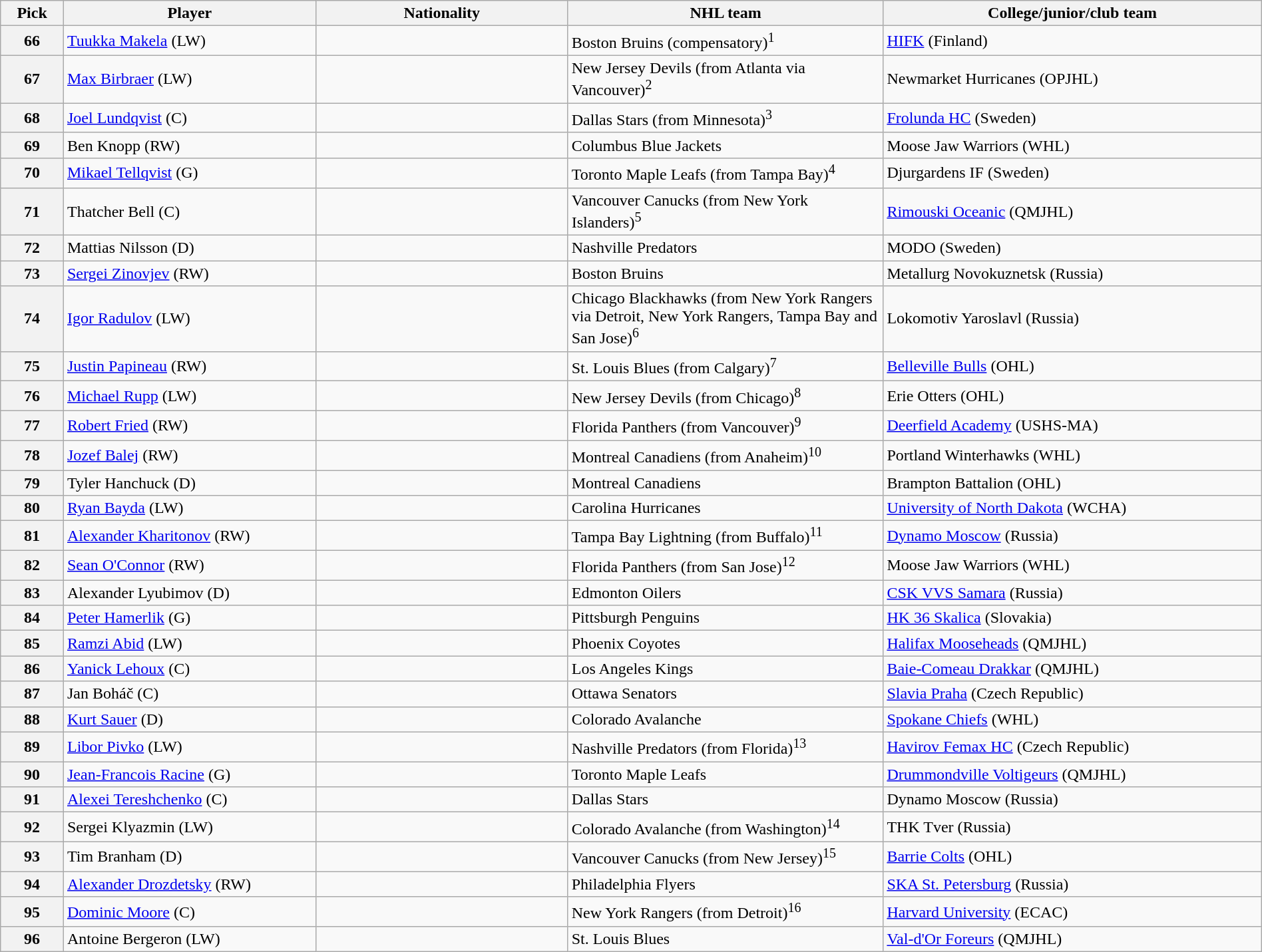<table class="wikitable" style="width: 100%">
<tr>
<th bgcolor="#DDDDFF" width="5%">Pick</th>
<th bgcolor="#DDDDFF" width="20%">Player</th>
<th bgcolor="#DDDDFF" width="20%">Nationality</th>
<th bgcolor="#DDDDFF" width="25%">NHL team</th>
<th bgcolor="#DDDDFF" width="30%">College/junior/club team</th>
</tr>
<tr>
<th>66</th>
<td><a href='#'>Tuukka Makela</a> (LW)</td>
<td></td>
<td>Boston Bruins (compensatory)<sup>1</sup></td>
<td><a href='#'>HIFK</a> (Finland)</td>
</tr>
<tr>
<th>67</th>
<td><a href='#'>Max Birbraer</a> (LW)</td>
<td></td>
<td>New Jersey Devils (from Atlanta via Vancouver)<sup>2</sup></td>
<td>Newmarket Hurricanes (OPJHL)</td>
</tr>
<tr>
<th>68</th>
<td><a href='#'>Joel Lundqvist</a> (C)</td>
<td></td>
<td>Dallas Stars (from Minnesota)<sup>3</sup></td>
<td><a href='#'>Frolunda HC</a> (Sweden)</td>
</tr>
<tr>
<th>69</th>
<td>Ben Knopp (RW)</td>
<td></td>
<td>Columbus Blue Jackets</td>
<td>Moose Jaw Warriors (WHL)</td>
</tr>
<tr>
<th>70</th>
<td><a href='#'>Mikael Tellqvist</a> (G)</td>
<td></td>
<td>Toronto Maple Leafs (from Tampa Bay)<sup>4</sup></td>
<td>Djurgardens IF (Sweden)</td>
</tr>
<tr>
<th>71</th>
<td>Thatcher Bell (C)</td>
<td></td>
<td>Vancouver Canucks (from New York Islanders)<sup>5</sup></td>
<td><a href='#'>Rimouski Oceanic</a> (QMJHL)</td>
</tr>
<tr>
<th>72</th>
<td>Mattias Nilsson (D)</td>
<td></td>
<td>Nashville Predators</td>
<td>MODO (Sweden)</td>
</tr>
<tr>
<th>73</th>
<td><a href='#'>Sergei Zinovjev</a> (RW)</td>
<td></td>
<td>Boston Bruins</td>
<td>Metallurg Novokuznetsk (Russia)</td>
</tr>
<tr>
<th>74</th>
<td><a href='#'>Igor Radulov</a> (LW)</td>
<td></td>
<td>Chicago Blackhawks (from New York Rangers via Detroit, New York Rangers, Tampa Bay and San Jose)<sup>6</sup></td>
<td>Lokomotiv Yaroslavl (Russia)</td>
</tr>
<tr>
<th>75</th>
<td><a href='#'>Justin Papineau</a> (RW)</td>
<td></td>
<td>St. Louis Blues (from Calgary)<sup>7</sup></td>
<td><a href='#'>Belleville Bulls</a> (OHL)</td>
</tr>
<tr>
<th>76</th>
<td><a href='#'>Michael Rupp</a> (LW)</td>
<td></td>
<td>New Jersey Devils (from Chicago)<sup>8</sup></td>
<td>Erie Otters (OHL)</td>
</tr>
<tr>
<th>77</th>
<td><a href='#'>Robert Fried</a> (RW)</td>
<td></td>
<td>Florida Panthers (from Vancouver)<sup>9</sup></td>
<td><a href='#'>Deerfield Academy</a> (USHS-MA)</td>
</tr>
<tr>
<th>78</th>
<td><a href='#'>Jozef Balej</a> (RW)</td>
<td></td>
<td>Montreal Canadiens (from Anaheim)<sup>10</sup></td>
<td>Portland Winterhawks (WHL)</td>
</tr>
<tr>
<th>79</th>
<td>Tyler Hanchuck (D)</td>
<td></td>
<td>Montreal Canadiens</td>
<td>Brampton Battalion (OHL)</td>
</tr>
<tr>
<th>80</th>
<td><a href='#'>Ryan Bayda</a> (LW)</td>
<td></td>
<td>Carolina Hurricanes</td>
<td><a href='#'>University of North Dakota</a> (WCHA)</td>
</tr>
<tr>
<th>81</th>
<td><a href='#'>Alexander Kharitonov</a> (RW)</td>
<td></td>
<td>Tampa Bay Lightning (from Buffalo)<sup>11</sup></td>
<td><a href='#'>Dynamo Moscow</a> (Russia)</td>
</tr>
<tr>
<th>82</th>
<td><a href='#'>Sean O'Connor</a> (RW)</td>
<td></td>
<td>Florida Panthers (from San Jose)<sup>12</sup></td>
<td>Moose Jaw Warriors (WHL)</td>
</tr>
<tr>
<th>83</th>
<td>Alexander Lyubimov (D)</td>
<td></td>
<td>Edmonton Oilers</td>
<td><a href='#'>CSK VVS Samara</a> (Russia)</td>
</tr>
<tr>
<th>84</th>
<td><a href='#'>Peter Hamerlik</a> (G)</td>
<td></td>
<td>Pittsburgh Penguins</td>
<td><a href='#'>HK 36 Skalica</a> (Slovakia)</td>
</tr>
<tr>
<th>85</th>
<td><a href='#'>Ramzi Abid</a> (LW)</td>
<td></td>
<td>Phoenix Coyotes</td>
<td><a href='#'>Halifax Mooseheads</a> (QMJHL)</td>
</tr>
<tr>
<th>86</th>
<td><a href='#'>Yanick Lehoux</a> (C)</td>
<td></td>
<td>Los Angeles Kings</td>
<td><a href='#'>Baie-Comeau Drakkar</a> (QMJHL)</td>
</tr>
<tr>
<th>87</th>
<td>Jan Boháč  (C)</td>
<td></td>
<td>Ottawa Senators</td>
<td><a href='#'>Slavia Praha</a> (Czech Republic)</td>
</tr>
<tr>
<th>88</th>
<td><a href='#'>Kurt Sauer</a> (D)</td>
<td></td>
<td>Colorado Avalanche</td>
<td><a href='#'>Spokane Chiefs</a> (WHL)</td>
</tr>
<tr>
<th>89</th>
<td><a href='#'>Libor Pivko</a> (LW)</td>
<td></td>
<td>Nashville Predators (from Florida)<sup>13</sup></td>
<td><a href='#'>Havirov Femax HC</a> (Czech Republic)</td>
</tr>
<tr>
<th>90</th>
<td><a href='#'>Jean-Francois Racine</a> (G)</td>
<td></td>
<td>Toronto Maple Leafs</td>
<td><a href='#'>Drummondville Voltigeurs</a> (QMJHL)</td>
</tr>
<tr>
<th>91</th>
<td><a href='#'>Alexei Tereshchenko</a> (C)</td>
<td></td>
<td>Dallas Stars</td>
<td>Dynamo Moscow (Russia)</td>
</tr>
<tr>
<th>92</th>
<td>Sergei Klyazmin (LW)</td>
<td></td>
<td>Colorado Avalanche (from Washington)<sup>14</sup></td>
<td>THK Tver (Russia)</td>
</tr>
<tr>
<th>93</th>
<td>Tim Branham (D)</td>
<td></td>
<td>Vancouver Canucks (from New Jersey)<sup>15</sup></td>
<td><a href='#'>Barrie Colts</a> (OHL)</td>
</tr>
<tr>
<th>94</th>
<td><a href='#'>Alexander Drozdetsky</a> (RW)</td>
<td></td>
<td>Philadelphia Flyers</td>
<td><a href='#'>SKA St. Petersburg</a> (Russia)</td>
</tr>
<tr>
<th>95</th>
<td><a href='#'>Dominic Moore</a> (C)</td>
<td></td>
<td>New York Rangers (from Detroit)<sup>16</sup></td>
<td><a href='#'>Harvard University</a> (ECAC)</td>
</tr>
<tr>
<th>96</th>
<td>Antoine Bergeron (LW)</td>
<td></td>
<td>St. Louis Blues</td>
<td><a href='#'>Val-d'Or Foreurs</a> (QMJHL)</td>
</tr>
</table>
